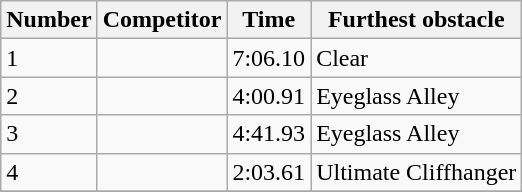<table class="wikitable sortable mw-collapsible">
<tr>
<th>Number</th>
<th>Competitor</th>
<th>Time</th>
<th>Furthest obstacle</th>
</tr>
<tr>
<td>1</td>
<td></td>
<td>7:06.10</td>
<td>Clear</td>
</tr>
<tr>
<td>2</td>
<td></td>
<td>4:00.91</td>
<td>Eyeglass Alley</td>
</tr>
<tr>
<td>3</td>
<td></td>
<td>4:41.93</td>
<td>Eyeglass Alley</td>
</tr>
<tr>
<td>4</td>
<td></td>
<td>2:03.61</td>
<td>Ultimate Cliffhanger</td>
</tr>
<tr>
</tr>
</table>
